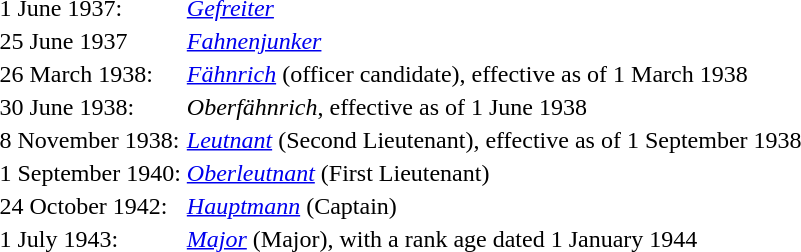<table>
<tr>
<td>1 June 1937:</td>
<td><em><a href='#'>Gefreiter</a></em></td>
</tr>
<tr>
<td>25 June 1937</td>
<td><em><a href='#'>Fahnenjunker</a></em></td>
</tr>
<tr>
<td>26 March 1938:</td>
<td><em><a href='#'>Fähnrich</a></em> (officer candidate), effective as of 1 March 1938</td>
</tr>
<tr>
<td>30 June 1938:</td>
<td><em>Oberfähnrich</em>, effective as of 1 June 1938</td>
</tr>
<tr>
<td>8 November 1938:</td>
<td><em><a href='#'>Leutnant</a></em> (Second Lieutenant), effective as of 1 September 1938</td>
</tr>
<tr>
<td>1 September 1940:</td>
<td><em><a href='#'>Oberleutnant</a></em> (First Lieutenant)</td>
</tr>
<tr>
<td>24 October 1942:</td>
<td><em><a href='#'>Hauptmann</a></em> (Captain)</td>
</tr>
<tr>
<td>1 July 1943:</td>
<td><em><a href='#'>Major</a></em> (Major), with a rank age dated 1 January 1944</td>
</tr>
</table>
